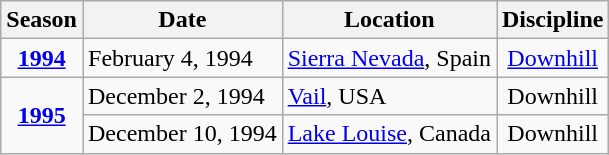<table class="wikitable">
<tr>
<th>Season</th>
<th>Date</th>
<th>Location</th>
<th>Discipline</th>
</tr>
<tr>
<td align=center><strong><a href='#'>1994</a></strong></td>
<td>February 4, 1994</td>
<td><a href='#'>Sierra Nevada</a>, Spain</td>
<td align=center><a href='#'>Downhill</a></td>
</tr>
<tr>
<td rowspan=2 align=center><strong><a href='#'>1995</a></strong></td>
<td>December 2, 1994</td>
<td><a href='#'>Vail</a>, USA</td>
<td align=center>Downhill</td>
</tr>
<tr>
<td>December 10, 1994</td>
<td><a href='#'>Lake Louise</a>, Canada</td>
<td align=center>Downhill</td>
</tr>
</table>
